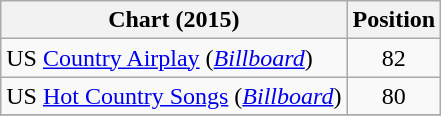<table class="wikitable sortable">
<tr>
<th scope="col">Chart (2015)</th>
<th scope="col">Position</th>
</tr>
<tr>
<td>US <a href='#'>Country Airplay</a> (<em><a href='#'>Billboard</a></em>)</td>
<td align="center">82</td>
</tr>
<tr>
<td>US <a href='#'>Hot Country Songs</a> (<em><a href='#'>Billboard</a></em>)</td>
<td align="center">80</td>
</tr>
<tr>
</tr>
</table>
